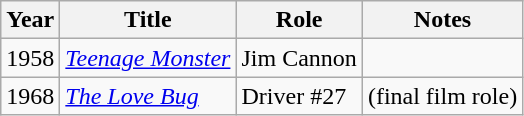<table class="wikitable sortable">
<tr>
<th>Year</th>
<th>Title</th>
<th>Role</th>
<th>Notes</th>
</tr>
<tr>
<td>1958</td>
<td><em><a href='#'>Teenage Monster</a></em></td>
<td>Jim Cannon</td>
<td></td>
</tr>
<tr>
<td>1968</td>
<td><em><a href='#'>The Love Bug</a></em></td>
<td>Driver #27</td>
<td>(final film role)</td>
</tr>
</table>
